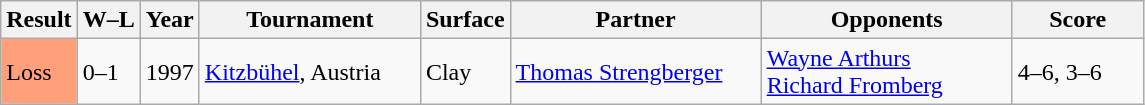<table class="sortable wikitable">
<tr>
<th>Result</th>
<th class="unsortable">W–L</th>
<th>Year</th>
<th style="width:140px">Tournament</th>
<th style="width:50px">Surface</th>
<th style="width:160px">Partner</th>
<th style="width:160px">Opponents</th>
<th style="width:80px" class="unsortable">Score</th>
</tr>
<tr>
<td style="background:#ffa07a;">Loss</td>
<td>0–1</td>
<td>1997</td>
<td><a href='#'>Kitzbühel</a>, Austria</td>
<td>Clay</td>
<td> <a href='#'>Thomas Strengberger</a></td>
<td> <a href='#'>Wayne Arthurs</a><br> <a href='#'>Richard Fromberg</a></td>
<td>4–6, 3–6</td>
</tr>
</table>
